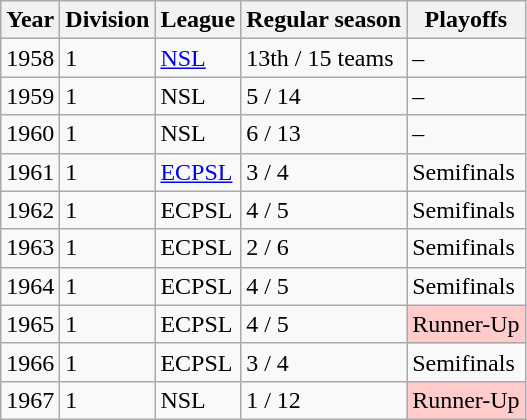<table class="wikitable">
<tr>
<th>Year</th>
<th>Division</th>
<th>League</th>
<th>Regular season</th>
<th>Playoffs</th>
</tr>
<tr>
<td>1958</td>
<td>1</td>
<td><a href='#'>NSL</a></td>
<td>13th / 15 teams</td>
<td>–</td>
</tr>
<tr>
<td>1959</td>
<td>1</td>
<td>NSL</td>
<td>5 / 14</td>
<td>–</td>
</tr>
<tr>
<td>1960</td>
<td>1</td>
<td>NSL</td>
<td>6 / 13</td>
<td>–</td>
</tr>
<tr>
<td>1961</td>
<td>1</td>
<td><a href='#'>ECPSL</a></td>
<td>3 / 4</td>
<td>Semifinals</td>
</tr>
<tr>
<td>1962</td>
<td>1</td>
<td>ECPSL</td>
<td>4 / 5</td>
<td>Semifinals</td>
</tr>
<tr>
<td>1963</td>
<td>1</td>
<td>ECPSL</td>
<td>2 / 6</td>
<td>Semifinals</td>
</tr>
<tr>
<td>1964</td>
<td>1</td>
<td>ECPSL</td>
<td>4 / 5</td>
<td>Semifinals</td>
</tr>
<tr>
<td>1965</td>
<td>1</td>
<td>ECPSL</td>
<td>4 / 5</td>
<td style="background:#ffcbcb;">Runner-Up</td>
</tr>
<tr>
<td>1966</td>
<td>1</td>
<td>ECPSL</td>
<td>3 / 4</td>
<td>Semifinals</td>
</tr>
<tr>
<td>1967</td>
<td>1</td>
<td>NSL</td>
<td>1 / 12</td>
<td style="background:#ffcbcb;">Runner-Up</td>
</tr>
</table>
